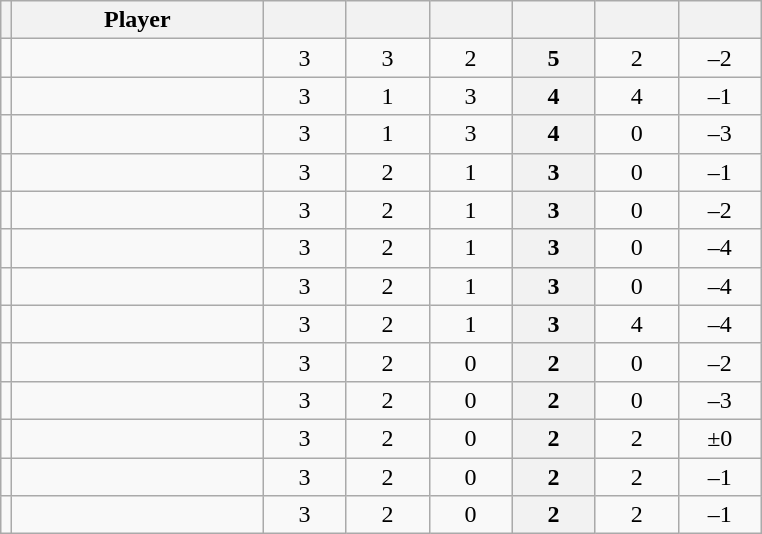<table class="wikitable sortable" style="text-align: center">
<tr>
<th></th>
<th style="width: 10em;">Player</th>
<th style="width: 3em;"></th>
<th style="width: 3em;"></th>
<th style="width: 3em;"></th>
<th style="width: 3em;"></th>
<th style="width: 3em;"></th>
<th style="width: 3em;"></th>
</tr>
<tr>
<td></td>
<td align="left"></td>
<td>3</td>
<td>3</td>
<td>2</td>
<th>5</th>
<td>2</td>
<td>–2</td>
</tr>
<tr>
<td></td>
<td align="left"></td>
<td>3</td>
<td>1</td>
<td>3</td>
<th>4</th>
<td>4</td>
<td>–1</td>
</tr>
<tr>
<td></td>
<td align="left"></td>
<td>3</td>
<td>1</td>
<td>3</td>
<th>4</th>
<td>0</td>
<td>–3</td>
</tr>
<tr>
<td></td>
<td align="left"></td>
<td>3</td>
<td>2</td>
<td>1</td>
<th>3</th>
<td>0</td>
<td>–1</td>
</tr>
<tr>
<td></td>
<td align="left"></td>
<td>3</td>
<td>2</td>
<td>1</td>
<th>3</th>
<td>0</td>
<td>–2</td>
</tr>
<tr>
<td></td>
<td align="left"></td>
<td>3</td>
<td>2</td>
<td>1</td>
<th>3</th>
<td>0</td>
<td>–4</td>
</tr>
<tr>
<td></td>
<td align="left"></td>
<td>3</td>
<td>2</td>
<td>1</td>
<th>3</th>
<td>0</td>
<td>–4</td>
</tr>
<tr>
<td></td>
<td align="left"></td>
<td>3</td>
<td>2</td>
<td>1</td>
<th>3</th>
<td>4</td>
<td>–4</td>
</tr>
<tr>
<td></td>
<td align="left"></td>
<td>3</td>
<td>2</td>
<td>0</td>
<th>2</th>
<td>0</td>
<td>–2</td>
</tr>
<tr>
<td></td>
<td align="left"></td>
<td>3</td>
<td>2</td>
<td>0</td>
<th>2</th>
<td>0</td>
<td>–3</td>
</tr>
<tr>
<td></td>
<td align="left"></td>
<td>3</td>
<td>2</td>
<td>0</td>
<th>2</th>
<td>2</td>
<td>±0</td>
</tr>
<tr>
<td></td>
<td align="left"></td>
<td>3</td>
<td>2</td>
<td>0</td>
<th>2</th>
<td>2</td>
<td>–1</td>
</tr>
<tr>
<td></td>
<td align="left"></td>
<td>3</td>
<td>2</td>
<td>0</td>
<th>2</th>
<td>2</td>
<td>–1</td>
</tr>
</table>
